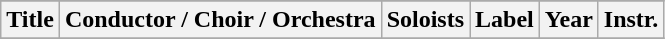<table class="wikitable sortable plainrowheaders">
<tr>
</tr>
<tr>
<th scope="col">Title</th>
<th scope="col" class="unsortable">Conductor / Choir / Orchestra</th>
<th scope="col" class="unsortable">Soloists</th>
<th scope="col">Label</th>
<th scope="col">Year</th>
<th scope="col">Instr.</th>
</tr>
<tr>
</tr>
</table>
